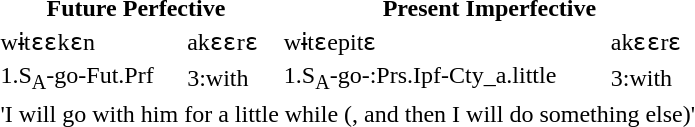<table>
<tr>
<th></th>
<th colspan="2">Future Perfective</th>
<th></th>
<th colspan="2">Present Imperfective</th>
</tr>
<tr>
<td></td>
<td>wɨtɛɛkɛn</td>
<td>akɛɛrɛ</td>
<td></td>
<td>wɨtɛepitɛ</td>
<td>akɛɛrɛ</td>
</tr>
<tr>
<td></td>
<td>1.S<sub>A</sub>-go-Fut.Prf</td>
<td>3:with</td>
<td></td>
<td>1.S<sub>A</sub>-go-:Prs.Ipf-Cty_a.little</td>
<td>3:with</td>
</tr>
<tr>
<td></td>
<td colspan="5">'I will go with him for a little while (, and then I will do something else)'</td>
</tr>
</table>
